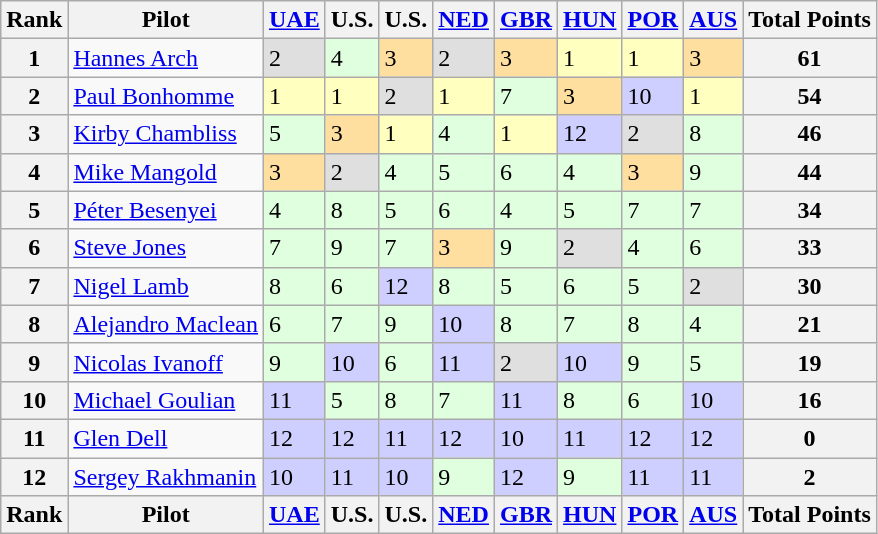<table class="wikitable">
<tr>
<th>Rank</th>
<th>Pilot</th>
<th><a href='#'>UAE</a><br></th>
<th>U.S.<br></th>
<th>U.S.<br></th>
<th><a href='#'>NED</a><br></th>
<th><a href='#'>GBR</a><br></th>
<th><a href='#'>HUN</a><br></th>
<th><a href='#'>POR</a><br></th>
<th><a href='#'>AUS</a><br></th>
<th>Total Points</th>
</tr>
<tr>
<th>1</th>
<td> <a href='#'>Hannes Arch</a></td>
<td style="background:#dfdfdf;">2</td>
<td style="background:#dfffdf;">4</td>
<td style="background:#ffdf9f;">3</td>
<td style="background:#dfdfdf;">2</td>
<td style="background:#ffdf9f;">3</td>
<td style="background:#ffffbf;">1</td>
<td style="background:#ffffbf;">1</td>
<td style="background:#ffdf9f;">3</td>
<th>61</th>
</tr>
<tr>
<th>2</th>
<td> <a href='#'>Paul Bonhomme</a></td>
<td style="background:#ffffbf;">1</td>
<td style="background:#ffffbf;">1</td>
<td style="background:#dfdfdf;">2</td>
<td style="background:#ffffbf;">1</td>
<td style="background:#dfffdf;">7</td>
<td style="background:#ffdf9f;">3</td>
<td style="background:#cfcfff;">10</td>
<td style="background:#ffffbf;">1</td>
<th>54</th>
</tr>
<tr>
<th>3</th>
<td> <a href='#'>Kirby Chambliss</a></td>
<td style="background:#dfffdf;">5</td>
<td style="background:#ffdf9f;">3</td>
<td style="background:#ffffbf;">1</td>
<td style="background:#dfffdf;">4</td>
<td style="background:#ffffbf;">1</td>
<td style="background:#cfcfff;">12</td>
<td style="background:#dfdfdf;">2</td>
<td style="background:#dfffdf;">8</td>
<th>46</th>
</tr>
<tr>
<th>4</th>
<td> <a href='#'>Mike Mangold</a></td>
<td style="background:#ffdf9f;">3</td>
<td style="background:#dfdfdf;">2</td>
<td style="background:#dfffdf;">4</td>
<td style="background:#dfffdf;">5</td>
<td style="background:#dfffdf;">6</td>
<td style="background:#dfffdf;">4</td>
<td style="background:#ffdf9f;">3</td>
<td style="background:#dfffdf;">9</td>
<th>44</th>
</tr>
<tr>
<th>5</th>
<td> <a href='#'>Péter Besenyei</a></td>
<td style="background:#dfffdf;">4</td>
<td style="background:#dfffdf;">8</td>
<td style="background:#dfffdf;">5</td>
<td style="background:#dfffdf;">6</td>
<td style="background:#dfffdf;">4</td>
<td style="background:#dfffdf;">5</td>
<td style="background:#dfffdf;">7</td>
<td style="background:#dfffdf;">7</td>
<th>34</th>
</tr>
<tr>
<th>6</th>
<td> <a href='#'>Steve Jones</a></td>
<td style="background:#dfffdf;">7</td>
<td style="background:#dfffdf;">9</td>
<td style="background:#dfffdf;">7</td>
<td style="background:#ffdf9f;">3</td>
<td style="background:#dfffdf;">9</td>
<td style="background:#dfdfdf;">2</td>
<td style="background:#dfffdf;">4</td>
<td style="background:#dfffdf;">6</td>
<th>33</th>
</tr>
<tr>
<th>7</th>
<td> <a href='#'>Nigel Lamb</a></td>
<td style="background:#dfffdf;">8</td>
<td style="background:#dfffdf;">6</td>
<td style="background:#cfcfff;">12</td>
<td style="background:#dfffdf;">8</td>
<td style="background:#dfffdf;">5</td>
<td style="background:#dfffdf;">6</td>
<td style="background:#dfffdf;">5</td>
<td style="background:#dfdfdf;">2</td>
<th>30</th>
</tr>
<tr>
<th>8</th>
<td> <a href='#'>Alejandro Maclean</a></td>
<td style="background:#dfffdf;">6</td>
<td style="background:#dfffdf;">7</td>
<td style="background:#dfffdf;">9</td>
<td style="background:#cfcfff;">10</td>
<td style="background:#dfffdf;">8</td>
<td style="background:#dfffdf;">7</td>
<td style="background:#dfffdf;">8</td>
<td style="background:#dfffdf;">4</td>
<th>21</th>
</tr>
<tr>
<th>9</th>
<td> <a href='#'>Nicolas Ivanoff</a></td>
<td style="background:#dfffdf;">9</td>
<td style="background:#cfcfff;">10</td>
<td style="background:#dfffdf;">6</td>
<td style="background:#cfcfff;">11</td>
<td style="background:#dfdfdf;">2</td>
<td style="background:#cfcfff;">10</td>
<td style="background:#dfffdf;">9</td>
<td style="background:#dfffdf;">5</td>
<th>19</th>
</tr>
<tr>
<th>10</th>
<td> <a href='#'>Michael Goulian</a></td>
<td style="background:#cfcfff;">11</td>
<td style="background:#dfffdf;">5</td>
<td style="background:#dfffdf;">8</td>
<td style="background:#dfffdf;">7</td>
<td style="background:#cfcfff;">11</td>
<td style="background:#dfffdf;">8</td>
<td style="background:#dfffdf;">6</td>
<td style="background:#cfcfff;">10</td>
<th>16</th>
</tr>
<tr>
<th>11</th>
<td> <a href='#'>Glen Dell</a></td>
<td style="background:#cfcfff;">12</td>
<td style="background:#cfcfff;">12</td>
<td style="background:#cfcfff;">11</td>
<td style="background:#cfcfff;">12</td>
<td style="background:#cfcfff;">10</td>
<td style="background:#cfcfff;">11</td>
<td style="background:#cfcfff;">12</td>
<td style="background:#cfcfff;">12</td>
<th>0</th>
</tr>
<tr>
<th>12</th>
<td> <a href='#'>Sergey Rakhmanin</a></td>
<td style="background:#cfcfff;">10</td>
<td style="background:#cfcfff;">11</td>
<td style="background:#cfcfff;">10</td>
<td style="background:#dfffdf;">9</td>
<td style="background:#cfcfff;">12</td>
<td style="background:#dfffdf;">9</td>
<td style="background:#cfcfff;">11</td>
<td style="background:#cfcfff;">11</td>
<th>2</th>
</tr>
<tr>
<th>Rank</th>
<th>Pilot</th>
<th><a href='#'>UAE</a><br></th>
<th>U.S.<br></th>
<th>U.S.<br></th>
<th><a href='#'>NED</a><br></th>
<th><a href='#'>GBR</a><br></th>
<th><a href='#'>HUN</a><br></th>
<th><a href='#'>POR</a><br></th>
<th><a href='#'>AUS</a><br></th>
<th>Total Points</th>
</tr>
</table>
